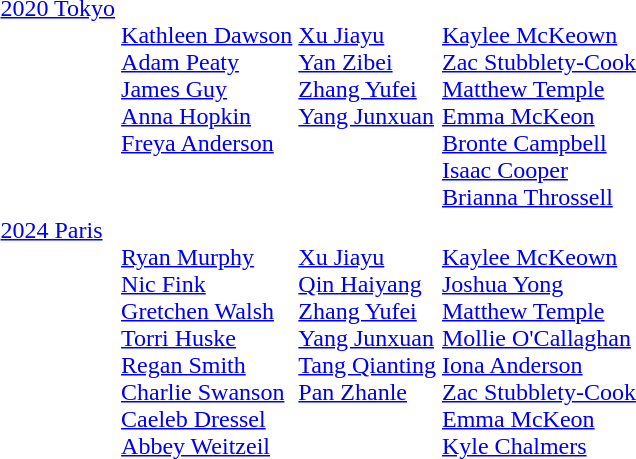<table>
<tr valign="top">
<td><a href='#'>2020 Tokyo</a><br></td>
<td> <br> <a href='#'>Kathleen Dawson</a> <br><a href='#'>Adam Peaty</a> <br><a href='#'>James Guy</a> <br><a href='#'>Anna Hopkin</a> <br><a href='#'>Freya Anderson</a></td>
<td> <br> <a href='#'>Xu Jiayu</a> <br><a href='#'>Yan Zibei</a> <br><a href='#'>Zhang Yufei</a> <br><a href='#'>Yang Junxuan</a></td>
<td> <br> <a href='#'>Kaylee McKeown</a> <br><a href='#'>Zac Stubblety-Cook</a> <br><a href='#'>Matthew Temple</a> <br><a href='#'>Emma McKeon</a> <br> <a href='#'>Bronte Campbell</a> <br><a href='#'>Isaac Cooper</a> <br><a href='#'>Brianna Throssell</a></td>
</tr>
<tr valign="top">
<td><a href='#'>2024 Paris</a><br></td>
<td><br><a href='#'>Ryan Murphy</a><br><a href='#'>Nic Fink</a><br><a href='#'>Gretchen Walsh</a><br><a href='#'>Torri Huske</a><br><a href='#'>Regan Smith</a><br><a href='#'>Charlie Swanson</a><br><a href='#'>Caeleb Dressel</a><br><a href='#'>Abbey Weitzeil</a></td>
<td><br><a href='#'>Xu Jiayu</a><br><a href='#'>Qin Haiyang</a><br><a href='#'>Zhang Yufei</a><br><a href='#'>Yang Junxuan</a><br><a href='#'>Tang Qianting</a><br><a href='#'>Pan Zhanle</a></td>
<td><br><a href='#'>Kaylee McKeown</a><br><a href='#'>Joshua Yong</a><br><a href='#'>Matthew Temple</a><br><a href='#'>Mollie O'Callaghan</a><br><a href='#'>Iona Anderson</a><br><a href='#'>Zac Stubblety-Cook</a><br><a href='#'>Emma McKeon</a><br><a href='#'>Kyle Chalmers</a></td>
</tr>
<tr>
</tr>
</table>
